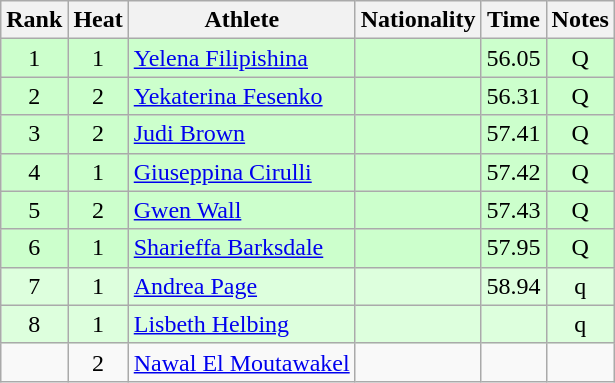<table class="wikitable sortable" style="text-align:center">
<tr>
<th>Rank</th>
<th>Heat</th>
<th>Athlete</th>
<th>Nationality</th>
<th>Time</th>
<th>Notes</th>
</tr>
<tr bgcolor=ccffcc>
<td>1</td>
<td>1</td>
<td align=left><a href='#'>Yelena Filipishina</a></td>
<td align=left></td>
<td>56.05</td>
<td>Q</td>
</tr>
<tr bgcolor=ccffcc>
<td>2</td>
<td>2</td>
<td align=left><a href='#'>Yekaterina Fesenko</a></td>
<td align=left></td>
<td>56.31</td>
<td>Q</td>
</tr>
<tr bgcolor=ccffcc>
<td>3</td>
<td>2</td>
<td align=left><a href='#'>Judi Brown</a></td>
<td align=left></td>
<td>57.41</td>
<td>Q</td>
</tr>
<tr bgcolor=ccffcc>
<td>4</td>
<td>1</td>
<td align=left><a href='#'>Giuseppina Cirulli</a></td>
<td align=left></td>
<td>57.42</td>
<td>Q</td>
</tr>
<tr bgcolor=ccffcc>
<td>5</td>
<td>2</td>
<td align=left><a href='#'>Gwen Wall</a></td>
<td align=left></td>
<td>57.43</td>
<td>Q</td>
</tr>
<tr bgcolor=ccffcc>
<td>6</td>
<td>1</td>
<td align=left><a href='#'>Sharieffa Barksdale</a></td>
<td align=left></td>
<td>57.95</td>
<td>Q</td>
</tr>
<tr bgcolor=ddffdd>
<td>7</td>
<td>1</td>
<td align=left><a href='#'>Andrea Page</a></td>
<td align=left></td>
<td>58.94</td>
<td>q</td>
</tr>
<tr bgcolor=ddffdd>
<td>8</td>
<td>1</td>
<td align=left><a href='#'>Lisbeth Helbing</a></td>
<td align=left></td>
<td></td>
<td>q</td>
</tr>
<tr>
<td></td>
<td>2</td>
<td align=left><a href='#'>Nawal El Moutawakel</a></td>
<td align=left></td>
<td></td>
<td></td>
</tr>
</table>
